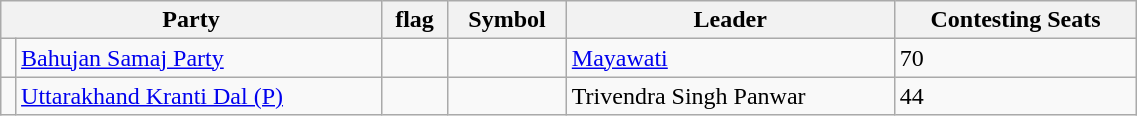<table class="wikitable" width="60%">
<tr>
<th colspan="2">Party</th>
<th>flag</th>
<th>Symbol</th>
<th>Leader</th>
<th>Contesting Seats</th>
</tr>
<tr>
<td></td>
<td><a href='#'>Bahujan Samaj Party</a></td>
<td></td>
<td></td>
<td><a href='#'>Mayawati</a></td>
<td>70</td>
</tr>
<tr>
<td></td>
<td><a href='#'>Uttarakhand Kranti Dal (P)</a></td>
<td></td>
<td></td>
<td>Trivendra Singh Panwar</td>
<td>44</td>
</tr>
</table>
